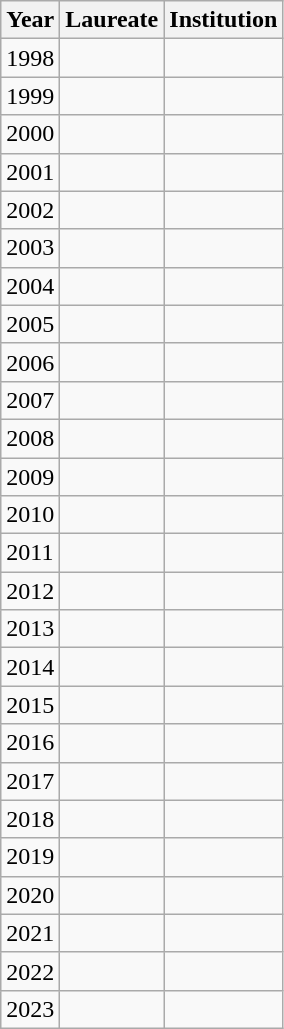<table class="wikitable">
<tr>
<th>Year</th>
<th>Laureate</th>
<th>Institution</th>
</tr>
<tr>
<td>1998</td>
<td></td>
<td></td>
</tr>
<tr>
<td>1999</td>
<td></td>
<td></td>
</tr>
<tr>
<td>2000</td>
<td></td>
<td></td>
</tr>
<tr>
<td>2001</td>
<td></td>
<td></td>
</tr>
<tr>
<td>2002</td>
<td></td>
<td></td>
</tr>
<tr>
<td>2003</td>
<td></td>
<td></td>
</tr>
<tr>
<td>2004</td>
<td></td>
<td></td>
</tr>
<tr>
<td>2005</td>
<td></td>
<td></td>
</tr>
<tr>
<td>2006</td>
<td></td>
<td></td>
</tr>
<tr>
<td>2007</td>
<td></td>
<td></td>
</tr>
<tr>
<td>2008</td>
<td></td>
<td></td>
</tr>
<tr>
<td>2009</td>
<td></td>
<td></td>
</tr>
<tr>
<td>2010</td>
<td></td>
<td></td>
</tr>
<tr>
<td>2011</td>
<td></td>
<td></td>
</tr>
<tr>
<td>2012</td>
<td></td>
<td></td>
</tr>
<tr>
<td>2013</td>
<td></td>
<td></td>
</tr>
<tr>
<td>2014</td>
<td></td>
<td></td>
</tr>
<tr>
<td>2015</td>
<td></td>
<td></td>
</tr>
<tr>
<td>2016</td>
<td></td>
<td></td>
</tr>
<tr>
<td>2017</td>
<td></td>
<td></td>
</tr>
<tr>
<td>2018</td>
<td></td>
<td></td>
</tr>
<tr>
<td>2019</td>
<td></td>
<td></td>
</tr>
<tr>
<td>2020</td>
<td></td>
<td></td>
</tr>
<tr>
<td>2021</td>
<td></td>
<td></td>
</tr>
<tr>
<td>2022</td>
<td></td>
<td></td>
</tr>
<tr>
<td>2023</td>
<td></td>
<td></td>
</tr>
</table>
